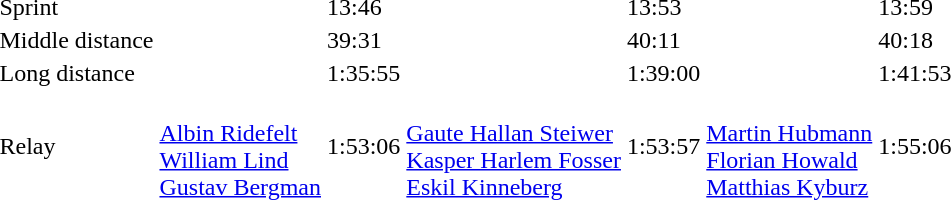<table>
<tr>
<td>Sprint</td>
<td></td>
<td>13:46</td>
<td></td>
<td>13:53</td>
<td></td>
<td>13:59</td>
</tr>
<tr>
<td>Middle distance</td>
<td></td>
<td>39:31</td>
<td></td>
<td>40:11</td>
<td></td>
<td>40:18</td>
</tr>
<tr>
<td>Long distance</td>
<td></td>
<td>1:35:55</td>
<td></td>
<td>1:39:00</td>
<td></td>
<td>1:41:53</td>
</tr>
<tr>
<td>Relay</td>
<td><br><a href='#'>Albin Ridefelt</a><br><a href='#'>William Lind</a><br><a href='#'>Gustav Bergman</a></td>
<td>1:53:06</td>
<td><br><a href='#'>Gaute Hallan Steiwer</a><br><a href='#'>Kasper Harlem Fosser</a><br><a href='#'>Eskil Kinneberg</a></td>
<td>1:53:57</td>
<td><br><a href='#'>Martin Hubmann</a><br><a href='#'>Florian Howald</a><br><a href='#'>Matthias Kyburz</a></td>
<td>1:55:06</td>
</tr>
</table>
